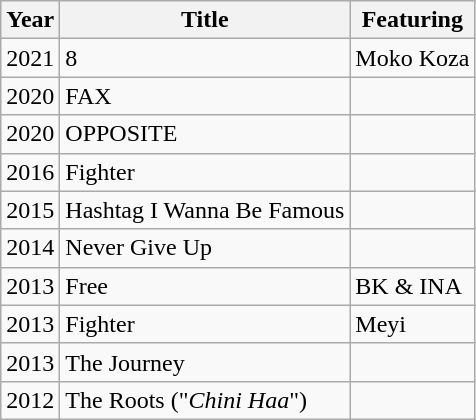<table class="wikitable">
<tr>
<th>Year</th>
<th>Title</th>
<th>Featuring</th>
</tr>
<tr>
<td>2021</td>
<td>8</td>
<td>Moko Koza</td>
</tr>
<tr>
<td>2020</td>
<td>FAX</td>
<td></td>
</tr>
<tr>
<td>2020</td>
<td>OPPOSITE</td>
<td></td>
</tr>
<tr>
<td>2016</td>
<td>Fighter</td>
<td></td>
</tr>
<tr>
<td>2015</td>
<td>Hashtag I Wanna Be Famous</td>
<td></td>
</tr>
<tr>
<td>2014</td>
<td>Never Give Up</td>
<td></td>
</tr>
<tr>
<td>2013</td>
<td>Free</td>
<td>BK & INA</td>
</tr>
<tr>
<td>2013</td>
<td>Fighter</td>
<td>Meyi</td>
</tr>
<tr>
<td>2013</td>
<td>The Journey</td>
<td></td>
</tr>
<tr>
<td>2012</td>
<td>The Roots ("<em>Chini Haa</em>")</td>
<td></td>
</tr>
</table>
